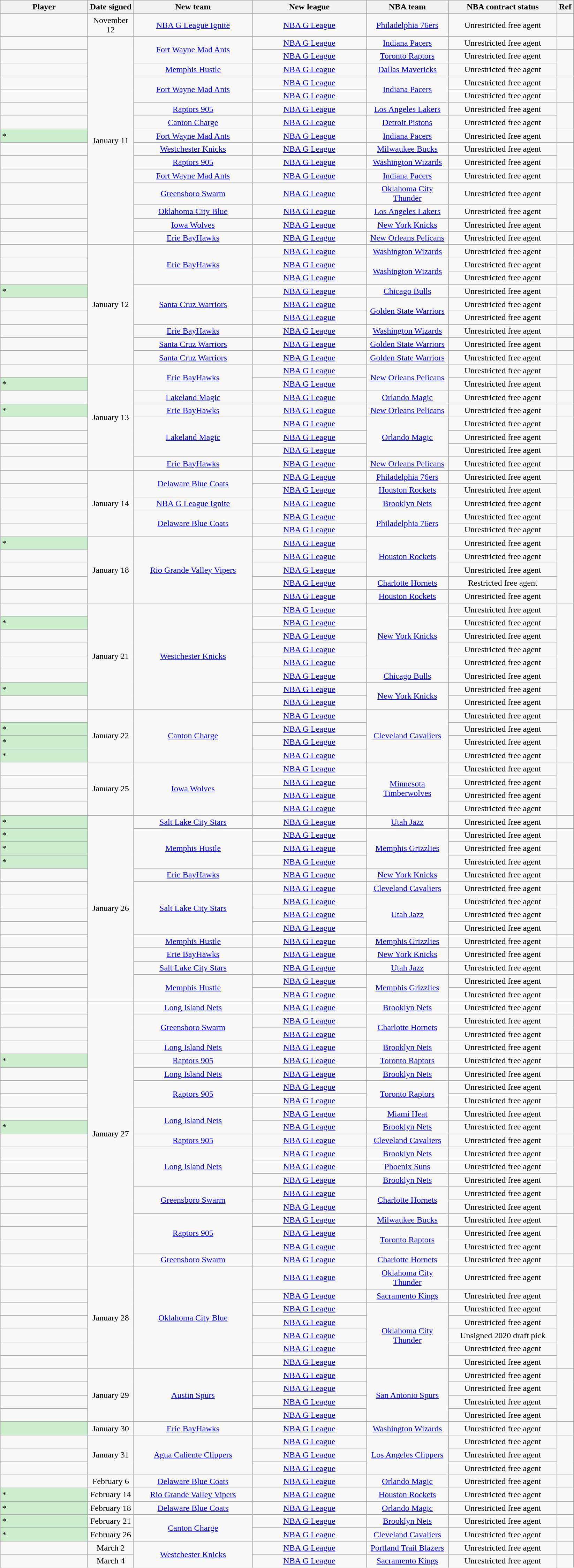<table class="wikitable sortable" style="text-align:left">
<tr>
<th style="width:160px">Player</th>
<th style="width:80px">Date signed</th>
<th style="width:220px">New team</th>
<th style="width:210px">New league</th>
<th style="width:150px">NBA team</th>
<th style="width:200px">NBA contract status</th>
<th class="unsortable">Ref</th>
</tr>
<tr>
<td align="left"></td>
<td align="center">November 12</td>
<td align="center"><a href='#'>NBA G League Ignite</a></td>
<td align="center"><a href='#'>NBA G League</a></td>
<td align="center"><a href='#'>Philadelphia 76ers</a></td>
<td align="center">Unrestricted free agent</td>
<td align="center"></td>
</tr>
<tr>
<td align="left"></td>
<td rowspan=15 align="center">January 11</td>
<td rowspan=2 align="center"><a href='#'>Fort Wayne Mad Ants</a></td>
<td align="center"><a href='#'>NBA G League</a></td>
<td align="center"><a href='#'>Indiana Pacers</a></td>
<td align="center">Unrestricted free agent</td>
<td align="center"></td>
</tr>
<tr>
<td align="left"></td>
<td align="center"><a href='#'>NBA G League</a></td>
<td align="center"><a href='#'>Toronto Raptors</a></td>
<td align="center">Unrestricted free agent</td>
<td rowspan=2 align="center"></td>
</tr>
<tr>
<td align="left"></td>
<td align="center"><a href='#'>Memphis Hustle</a></td>
<td align="center"><a href='#'>NBA G League</a></td>
<td align="center"><a href='#'>Dallas Mavericks</a></td>
<td align="center">Unrestricted free agent</td>
</tr>
<tr>
<td align="left"></td>
<td rowspan=2 align="center"><a href='#'>Fort Wayne Mad Ants</a></td>
<td align="center"><a href='#'>NBA G League</a></td>
<td rowspan=2 align="center"><a href='#'>Indiana Pacers</a></td>
<td align="center">Unrestricted free agent</td>
<td rowspan=2 align="center"></td>
</tr>
<tr>
<td align="left"></td>
<td align="center"><a href='#'>NBA G League</a></td>
<td align="center">Unrestricted free agent</td>
</tr>
<tr>
<td align="left"></td>
<td align="center"><a href='#'>Raptors 905</a></td>
<td align="center"><a href='#'>NBA G League</a></td>
<td align="center"><a href='#'>Los Angeles Lakers</a></td>
<td align="center">Unrestricted free agent</td>
<td rowspan=2 align="center"></td>
</tr>
<tr>
<td align="left"></td>
<td align="center"><a href='#'>Canton Charge</a></td>
<td align="center"><a href='#'>NBA G League</a></td>
<td align="center"><a href='#'>Detroit Pistons</a></td>
<td align="center">Unrestricted free agent</td>
</tr>
<tr>
<td style="width:20px; background:#cec;">*</td>
<td align="center"><a href='#'>Fort Wayne Mad Ants</a></td>
<td align="center"><a href='#'>NBA G League</a></td>
<td align="center"><a href='#'>Indiana Pacers</a></td>
<td align="center">Unrestricted free agent</td>
<td align="center"></td>
</tr>
<tr>
<td align="left"></td>
<td align="center"><a href='#'>Westchester Knicks</a></td>
<td align="center"><a href='#'>NBA G League</a></td>
<td align="center"><a href='#'>Milwaukee Bucks</a></td>
<td align="center">Unrestricted free agent</td>
<td rowspan=2 align="center"></td>
</tr>
<tr>
<td align="left"></td>
<td align="center"><a href='#'>Raptors 905</a></td>
<td align="center"><a href='#'>NBA G League</a></td>
<td align="center"><a href='#'>Washington Wizards</a></td>
<td align="center">Unrestricted free agent</td>
</tr>
<tr>
<td align="left"></td>
<td align="center"><a href='#'>Fort Wayne Mad Ants</a></td>
<td align="center"><a href='#'>NBA G League</a></td>
<td align="center"><a href='#'>Indiana Pacers</a></td>
<td align="center">Unrestricted free agent</td>
<td align="center"></td>
</tr>
<tr>
<td align="left"></td>
<td align="center"><a href='#'>Greensboro Swarm</a></td>
<td align="center"><a href='#'>NBA G League</a></td>
<td align="center"><a href='#'>Oklahoma City Thunder</a></td>
<td align="center">Unrestricted free agent</td>
<td rowspan=3 align="center"></td>
</tr>
<tr>
<td align="left"></td>
<td align="center"><a href='#'>Oklahoma City Blue</a></td>
<td align="center"><a href='#'>NBA G League</a></td>
<td align="center"><a href='#'>Los Angeles Lakers</a></td>
<td align="center">Unrestricted free agent</td>
</tr>
<tr>
<td align="left"></td>
<td align="center"><a href='#'>Iowa Wolves</a></td>
<td align="center"><a href='#'>NBA G League</a></td>
<td align="center"><a href='#'>New York Knicks</a></td>
<td align="center">Unrestricted free agent</td>
</tr>
<tr>
<td align="left"></td>
<td align="center"><a href='#'>Erie BayHawks</a></td>
<td align="center"><a href='#'>NBA G League</a></td>
<td align="center"><a href='#'>New Orleans Pelicans</a></td>
<td align="center">Unrestricted free agent</td>
<td align="center"></td>
</tr>
<tr>
<td align="left"></td>
<td rowspan=9 align="center">January 12</td>
<td rowspan=3 align="center"><a href='#'>Erie BayHawks</a></td>
<td align="center"><a href='#'>NBA G League</a></td>
<td align="center"><a href='#'>Washington Wizards</a></td>
<td align="center">Unrestricted free agent</td>
<td rowspan=3 align="center"></td>
</tr>
<tr>
<td align="left"></td>
<td align="center"><a href='#'>NBA G League</a></td>
<td rowspan=2 align="center"><a href='#'>Washington Wizards</a></td>
<td align="center">Unrestricted free agent</td>
</tr>
<tr>
<td align="left"></td>
<td align="center"><a href='#'>NBA G League</a></td>
<td align="center">Unrestricted free agent</td>
</tr>
<tr>
<td style="width:20px; background:#cec;">*</td>
<td rowspan=3 align="center"><a href='#'>Santa Cruz Warriors</a></td>
<td align="center"><a href='#'>NBA G League</a></td>
<td align="center"><a href='#'>Chicago Bulls</a></td>
<td align="center">Unrestricted free agent</td>
<td rowspan=3 align="center"></td>
</tr>
<tr>
<td align="left"></td>
<td align="center"><a href='#'>NBA G League</a></td>
<td rowspan=2 align="center"><a href='#'>Golden State Warriors</a></td>
<td align="center">Unrestricted free agent</td>
</tr>
<tr>
<td align="left"></td>
<td align="center"><a href='#'>NBA G League</a></td>
<td align="center">Unrestricted free agent</td>
</tr>
<tr>
<td align="left"></td>
<td align="center"><a href='#'>Erie BayHawks</a></td>
<td align="center"><a href='#'>NBA G League</a></td>
<td align="center"><a href='#'>Washington Wizards</a></td>
<td align="center">Unrestricted free agent</td>
<td align="center"></td>
</tr>
<tr>
<td align="left"></td>
<td align="center"><a href='#'>Santa Cruz Warriors</a></td>
<td align="center"><a href='#'>NBA G League</a></td>
<td align="center"><a href='#'>Golden State Warriors</a></td>
<td align="center">Unrestricted free agent</td>
<td align="center"></td>
</tr>
<tr>
<td align="left"></td>
<td align="center"><a href='#'>Santa Cruz Warriors</a></td>
<td align="center"><a href='#'>NBA G League</a></td>
<td align="center"><a href='#'>Golden State Warriors</a></td>
<td align="center">Unrestricted free agent</td>
<td align="center"></td>
</tr>
<tr>
<td align="left"></td>
<td rowspan=8 align="center">January 13</td>
<td rowspan=2 align="center"><a href='#'>Erie BayHawks</a></td>
<td align="center"><a href='#'>NBA G League</a></td>
<td rowspan=2 align="center"><a href='#'>New Orleans Pelicans</a></td>
<td align="center">Unrestricted free agent</td>
<td rowspan=2 align="center"></td>
</tr>
<tr>
<td style="width:20px; background:#cec;">*</td>
<td align="center"><a href='#'>NBA G League</a></td>
<td align="center">Unrestricted free agent</td>
</tr>
<tr>
<td align="left"></td>
<td align="center"><a href='#'>Lakeland Magic</a></td>
<td align="center"><a href='#'>NBA G League</a></td>
<td align="center"><a href='#'>Orlando Magic</a></td>
<td align="center">Unrestricted free agent</td>
<td align="center"></td>
</tr>
<tr>
<td style="width:20px; background:#cec;">*</td>
<td align="center"><a href='#'>Erie BayHawks</a></td>
<td align="center"><a href='#'>NBA G League</a></td>
<td align="center"><a href='#'>New Orleans Pelicans</a></td>
<td align="center">Unrestricted free agent</td>
<td align="center"></td>
</tr>
<tr>
<td align="left"></td>
<td rowspan=3 align="center"><a href='#'>Lakeland Magic</a></td>
<td align="center"><a href='#'>NBA G League</a></td>
<td rowspan=3 align="center"><a href='#'>Orlando Magic</a></td>
<td align="center">Unrestricted free agent</td>
<td rowspan=3 align="center"></td>
</tr>
<tr>
<td align="left"></td>
<td align="center"><a href='#'>NBA G League</a></td>
<td align="center">Unrestricted free agent</td>
</tr>
<tr>
<td align="left"></td>
<td align="center"><a href='#'>NBA G League</a></td>
<td align="center">Unrestricted free agent</td>
</tr>
<tr>
<td align="left"></td>
<td align="center"><a href='#'>Erie BayHawks</a></td>
<td align="center"><a href='#'>NBA G League</a></td>
<td align="center"><a href='#'>New Orleans Pelicans</a></td>
<td align="center">Unrestricted free agent</td>
<td align="center"></td>
</tr>
<tr>
<td align="left"></td>
<td rowspan=5 align="center">January 14</td>
<td rowspan=2 align="center"><a href='#'>Delaware Blue Coats</a></td>
<td align="center"><a href='#'>NBA G League</a></td>
<td align="center"><a href='#'>Philadelphia 76ers</a></td>
<td align="center">Unrestricted free agent</td>
<td rowspan=2 align="center"></td>
</tr>
<tr>
<td align="left"></td>
<td align="center"><a href='#'>NBA G League</a></td>
<td align="center"><a href='#'>Houston Rockets</a></td>
<td align="center">Unrestricted free agent</td>
</tr>
<tr>
<td align="left"></td>
<td align="center"><a href='#'>NBA G League Ignite</a></td>
<td align="center"><a href='#'>NBA G League</a></td>
<td align="center"><a href='#'>Brooklyn Nets</a></td>
<td align="center">Unrestricted free agent</td>
<td align="center"></td>
</tr>
<tr>
<td align="left"></td>
<td rowspan=2 align="center"><a href='#'>Delaware Blue Coats</a></td>
<td align="center"><a href='#'>NBA G League</a></td>
<td rowspan=2 align="center"><a href='#'>Philadelphia 76ers</a></td>
<td align="center">Unrestricted free agent</td>
<td rowspan=2 align="center"></td>
</tr>
<tr>
<td align="left"></td>
<td align="center"><a href='#'>NBA G League</a></td>
<td align="center">Unrestricted free agent</td>
</tr>
<tr>
<td style="width:20px; background:#cec;">*</td>
<td rowspan=5 align="center">January 18</td>
<td rowspan=5 align="center"><a href='#'>Rio Grande Valley Vipers</a></td>
<td align="center"><a href='#'>NBA G League</a></td>
<td rowspan=3 align="center"><a href='#'>Houston Rockets</a></td>
<td align="center">Unrestricted free agent</td>
<td rowspan=5 align="center"></td>
</tr>
<tr>
<td align="left"></td>
<td align="center"><a href='#'>NBA G League</a></td>
<td align="center">Unrestricted free agent</td>
</tr>
<tr>
<td align="left"></td>
<td align="center"><a href='#'>NBA G League</a></td>
<td align="center">Unrestricted free agent</td>
</tr>
<tr>
<td align="left"></td>
<td align="center"><a href='#'>NBA G League</a></td>
<td align="center"><a href='#'>Charlotte Hornets</a></td>
<td align="center">Restricted free agent</td>
</tr>
<tr>
<td align="left"></td>
<td align="center"><a href='#'>NBA G League</a></td>
<td align="center"><a href='#'>Houston Rockets</a></td>
<td align="center">Unrestricted free agent</td>
</tr>
<tr>
<td align="left"></td>
<td rowspan=8 align="center">January 21</td>
<td rowspan=8 align="center"><a href='#'>Westchester Knicks</a></td>
<td align="center"><a href='#'>NBA G League</a></td>
<td rowspan=5 align="center"><a href='#'>New York Knicks</a></td>
<td align="center">Unrestricted free agent</td>
<td rowspan=8 align="center"></td>
</tr>
<tr>
<td style="width:20px; background:#cec;">*</td>
<td align="center"><a href='#'>NBA G League</a></td>
<td align="center">Unrestricted free agent</td>
</tr>
<tr>
<td align="left"></td>
<td align="center"><a href='#'>NBA G League</a></td>
<td align="center">Unrestricted free agent</td>
</tr>
<tr>
<td align="left"></td>
<td align="center"><a href='#'>NBA G League</a></td>
<td align="center">Unrestricted free agent</td>
</tr>
<tr>
<td align="left"></td>
<td align="center"><a href='#'>NBA G League</a></td>
<td align="center">Unrestricted free agent</td>
</tr>
<tr>
<td align="left"></td>
<td align="center"><a href='#'>NBA G League</a></td>
<td align="center"><a href='#'>Chicago Bulls</a></td>
<td align="center">Unrestricted free agent</td>
</tr>
<tr>
<td style="width:20px; background:#cec;">*</td>
<td align="center"><a href='#'>NBA G League</a></td>
<td rowspan=2 align="center"><a href='#'>New York Knicks</a></td>
<td align="center">Unrestricted free agent</td>
</tr>
<tr>
<td align="left"></td>
<td align="center"><a href='#'>NBA G League</a></td>
<td align="center">Unrestricted free agent</td>
</tr>
<tr>
<td align="left"></td>
<td rowspan=4 align="center">January 22</td>
<td rowspan=4 align="center"><a href='#'>Canton Charge</a></td>
<td align="center"><a href='#'>NBA G League</a></td>
<td rowspan=4 align="center"><a href='#'>Cleveland Cavaliers</a></td>
<td align="center">Unrestricted free agent</td>
<td rowspan=4 align="center"></td>
</tr>
<tr>
<td style="width:20px; background:#cec;">*</td>
<td align="center"><a href='#'>NBA G League</a></td>
<td align="center">Unrestricted free agent</td>
</tr>
<tr>
<td style="width:20px; background:#cec;">*</td>
<td align="center"><a href='#'>NBA G League</a></td>
<td align="center">Unrestricted free agent</td>
</tr>
<tr>
<td style="width:20px; background:#cec;">*</td>
<td align="center"><a href='#'>NBA G League</a></td>
<td align="center">Unrestricted free agent</td>
</tr>
<tr>
<td align="left"></td>
<td rowspan=4 align="center">January 25</td>
<td rowspan=4 align="center"><a href='#'>Iowa Wolves</a></td>
<td align="center"><a href='#'>NBA G League</a></td>
<td rowspan=4 align="center"><a href='#'>Minnesota Timberwolves</a></td>
<td align="center">Unrestricted free agent</td>
<td rowspan=4 align="center"></td>
</tr>
<tr>
<td align="left"></td>
<td align="center"><a href='#'>NBA G League</a></td>
<td align="center">Unrestricted free agent</td>
</tr>
<tr>
<td align="left"></td>
<td align="center"><a href='#'>NBA G League</a></td>
<td align="center">Unrestricted free agent</td>
</tr>
<tr>
<td align="left"></td>
<td align="center"><a href='#'>NBA G League</a></td>
<td align="center">Unrestricted free agent</td>
</tr>
<tr>
<td style="width:20px; background:#cec;">*</td>
<td rowspan=14 align="center">January 26</td>
<td align="center"><a href='#'>Salt Lake City Stars</a></td>
<td align="center"><a href='#'>NBA G League</a></td>
<td align="center"><a href='#'>Utah Jazz</a></td>
<td align="center">Unrestricted free agent</td>
<td align="center"></td>
</tr>
<tr>
<td style="width:20px; background:#cec;">*</td>
<td rowspan=3 align="center"><a href='#'>Memphis Hustle</a></td>
<td align="center"><a href='#'>NBA G League</a></td>
<td rowspan=3 align="center"><a href='#'>Memphis Grizzlies</a></td>
<td align="center">Unrestricted free agent</td>
<td rowspan=3 align="center"></td>
</tr>
<tr>
<td style="width:20px; background:#cec;">*</td>
<td align="center"><a href='#'>NBA G League</a></td>
<td align="center">Unrestricted free agent</td>
</tr>
<tr>
<td style="width:20px; background:#cec;">*</td>
<td align="center"><a href='#'>NBA G League</a></td>
<td align="center">Unrestricted free agent</td>
</tr>
<tr>
<td align="left"></td>
<td align="center"><a href='#'>Erie BayHawks</a></td>
<td align="center"><a href='#'>NBA G League</a></td>
<td align="center"><a href='#'>New York Knicks</a></td>
<td align="center">Unrestricted free agent</td>
<td align="center"></td>
</tr>
<tr>
<td align="left"></td>
<td rowspan=4 align="center"><a href='#'>Salt Lake City Stars</a></td>
<td align="center"><a href='#'>NBA G League</a></td>
<td align="center"><a href='#'>Cleveland Cavaliers</a></td>
<td align="center">Unrestricted free agent</td>
<td rowspan=4 align="center"></td>
</tr>
<tr>
<td align="left"></td>
<td align="center"><a href='#'>NBA G League</a></td>
<td rowspan=3 align="center"><a href='#'>Utah Jazz</a></td>
<td align="center">Unrestricted free agent</td>
</tr>
<tr>
<td align="left"></td>
<td align="center"><a href='#'>NBA G League</a></td>
<td align="center">Unrestricted free agent</td>
</tr>
<tr>
<td align="left"></td>
<td align="center"><a href='#'>NBA G League</a></td>
<td align="center">Unrestricted free agent</td>
</tr>
<tr>
<td align="left"></td>
<td align="center"><a href='#'>Memphis Hustle</a></td>
<td align="center"><a href='#'>NBA G League</a></td>
<td align="center"><a href='#'>Memphis Grizzlies</a></td>
<td align="center">Unrestricted free agent</td>
<td align="center"></td>
</tr>
<tr>
<td align="left"></td>
<td align="center"><a href='#'>Erie BayHawks</a></td>
<td align="center"><a href='#'>NBA G League</a></td>
<td align="center"><a href='#'>New York Knicks</a></td>
<td align="center">Unrestricted free agent</td>
<td align="center"></td>
</tr>
<tr>
<td align="left"></td>
<td align="center"><a href='#'>Salt Lake City Stars</a></td>
<td align="center"><a href='#'>NBA G League</a></td>
<td align="center"><a href='#'>Utah Jazz</a></td>
<td align="center">Unrestricted free agent</td>
<td align="center"></td>
</tr>
<tr>
<td align="left"></td>
<td rowspan=2 align="center"><a href='#'>Memphis Hustle</a></td>
<td align="center"><a href='#'>NBA G League</a></td>
<td rowspan=2 align="center"><a href='#'>Memphis Grizzlies</a></td>
<td align="center">Unrestricted free agent</td>
<td rowspan=2 align="center"></td>
</tr>
<tr>
<td align="left"></td>
<td align="center"><a href='#'>NBA G League</a></td>
<td align="center">Unrestricted free agent</td>
</tr>
<tr>
<td align="left"></td>
<td rowspan=20 align="center">January 27</td>
<td align="center"><a href='#'>Long Island Nets</a></td>
<td align="center"><a href='#'>NBA G League</a></td>
<td align="center"><a href='#'>Brooklyn Nets</a></td>
<td align="center">Unrestricted free agent</td>
<td align="center"></td>
</tr>
<tr>
<td align="left"></td>
<td rowspan=2 align="center"><a href='#'>Greensboro Swarm</a></td>
<td align="center"><a href='#'>NBA G League</a></td>
<td rowspan=2 align="center"><a href='#'>Charlotte Hornets</a></td>
<td align="center">Unrestricted free agent</td>
<td rowspan=2 align="center"></td>
</tr>
<tr>
<td align="left"></td>
<td align="center"><a href='#'>NBA G League</a></td>
<td align="center">Unrestricted free agent</td>
</tr>
<tr>
<td align="left"></td>
<td align="center"><a href='#'>Long Island Nets</a></td>
<td align="center"><a href='#'>NBA G League</a></td>
<td align="center"><a href='#'>Brooklyn Nets</a></td>
<td align="center">Unrestricted free agent</td>
<td align="center"></td>
</tr>
<tr>
<td style="width:20px; background:#cec;">*</td>
<td align="center"><a href='#'>Raptors 905</a></td>
<td align="center"><a href='#'>NBA G League</a></td>
<td align="center"><a href='#'>Toronto Raptors</a></td>
<td align="center">Unrestricted free agent</td>
<td align="center"></td>
</tr>
<tr>
<td align="left"></td>
<td align="center"><a href='#'>Long Island Nets</a></td>
<td align="center"><a href='#'>NBA G League</a></td>
<td align="center"><a href='#'>Brooklyn Nets</a></td>
<td align="center">Unrestricted free agent</td>
<td align="center"></td>
</tr>
<tr>
<td align="left"></td>
<td rowspan=2 align="center"><a href='#'>Raptors 905</a></td>
<td align="center"><a href='#'>NBA G League</a></td>
<td rowspan=2 align="center"><a href='#'>Toronto Raptors</a></td>
<td align="center">Unrestricted free agent</td>
<td rowspan=2 align="center"></td>
</tr>
<tr>
<td align="left"></td>
<td align="center"><a href='#'>NBA G League</a></td>
<td align="center">Unrestricted free agent</td>
</tr>
<tr>
<td align="left"></td>
<td rowspan=2 align="center"><a href='#'>Long Island Nets</a></td>
<td align="center"><a href='#'>NBA G League</a></td>
<td align="center"><a href='#'>Miami Heat</a></td>
<td align="center">Unrestricted free agent</td>
<td rowspan=2 align="center"></td>
</tr>
<tr>
<td style="width:20px; background:#cec;">*</td>
<td align="center"><a href='#'>NBA G League</a></td>
<td align="center"><a href='#'>Brooklyn Nets</a></td>
<td align="center">Unrestricted free agent</td>
</tr>
<tr>
<td align="left"></td>
<td align="center"><a href='#'>Raptors 905</a></td>
<td align="center"><a href='#'>NBA G League</a></td>
<td align="center"><a href='#'>Cleveland Cavaliers</a></td>
<td align="center">Unrestricted free agent</td>
<td align="center"></td>
</tr>
<tr>
<td align="left"></td>
<td rowspan=3 align="center"><a href='#'>Long Island Nets</a></td>
<td align="center"><a href='#'>NBA G League</a></td>
<td align="center"><a href='#'>Brooklyn Nets</a></td>
<td align="center">Unrestricted free agent</td>
<td rowspan=3 align="center"></td>
</tr>
<tr>
<td align="left"></td>
<td align="center"><a href='#'>NBA G League</a></td>
<td align="center"><a href='#'>Phoenix Suns</a></td>
<td align="center">Unrestricted free agent</td>
</tr>
<tr>
<td align="left"></td>
<td align="center"><a href='#'>NBA G League</a></td>
<td align="center"><a href='#'>Brooklyn Nets</a></td>
<td align="center">Unrestricted free agent</td>
</tr>
<tr>
<td align="left"></td>
<td rowspan=2 align="center"><a href='#'>Greensboro Swarm</a></td>
<td align="center"><a href='#'>NBA G League</a></td>
<td rowspan=2 align="center"><a href='#'>Charlotte Hornets</a></td>
<td align="center">Unrestricted free agent</td>
<td rowspan=2 align="center"></td>
</tr>
<tr>
<td align="left"></td>
<td align="center"><a href='#'>NBA G League</a></td>
<td align="center">Unrestricted free agent</td>
</tr>
<tr>
<td align="left"></td>
<td rowspan=3 align="center"><a href='#'>Raptors 905</a></td>
<td align="center"><a href='#'>NBA G League</a></td>
<td align="center"><a href='#'>Milwaukee Bucks</a></td>
<td align="center">Unrestricted free agent</td>
<td rowspan=3 align="center"></td>
</tr>
<tr>
<td align="left"></td>
<td align="center"><a href='#'>NBA G League</a></td>
<td rowspan=2 align="center"><a href='#'>Toronto Raptors</a></td>
<td align="center">Unrestricted free agent</td>
</tr>
<tr>
<td align="left"></td>
<td align="center"><a href='#'>NBA G League</a></td>
<td align="center">Unrestricted free agent</td>
</tr>
<tr>
<td align="left"></td>
<td align="center"><a href='#'>Greensboro Swarm</a></td>
<td align="center"><a href='#'>NBA G League</a></td>
<td align="center"><a href='#'>Charlotte Hornets</a></td>
<td align="center">Unrestricted free agent</td>
<td align="center"></td>
</tr>
<tr>
<td align="left"></td>
<td rowspan=7 align="center">January 28</td>
<td rowspan=7 align="center"><a href='#'>Oklahoma City Blue</a></td>
<td align="center"><a href='#'>NBA G League</a></td>
<td align="center"><a href='#'>Oklahoma City Thunder</a></td>
<td align="center">Unrestricted free agent</td>
<td rowspan=7 align="center"></td>
</tr>
<tr>
<td align="left"></td>
<td align="center"><a href='#'>NBA G League</a></td>
<td align="center"><a href='#'>Sacramento Kings</a></td>
<td align="center">Unrestricted free agent</td>
</tr>
<tr>
<td align="left"></td>
<td align="center"><a href='#'>NBA G League</a></td>
<td rowspan=5 align="center"><a href='#'>Oklahoma City Thunder</a></td>
<td align="center">Unrestricted free agent</td>
</tr>
<tr>
<td align="left"></td>
<td align="center"><a href='#'>NBA G League</a></td>
<td align="center">Unrestricted free agent</td>
</tr>
<tr>
<td align="left"></td>
<td align="center"><a href='#'>NBA G League</a></td>
<td align="center">Unsigned 2020 draft pick</td>
</tr>
<tr>
<td align="left"></td>
<td align="center"><a href='#'>NBA G League</a></td>
<td align="center">Unrestricted free agent</td>
</tr>
<tr>
<td align="left"></td>
<td align="center"><a href='#'>NBA G League</a></td>
<td align="center">Unrestricted free agent</td>
</tr>
<tr>
<td align="left"></td>
<td rowspan=4 align="center">January 29</td>
<td rowspan=4 align="center"><a href='#'>Austin Spurs</a></td>
<td align="center"><a href='#'>NBA G League</a></td>
<td rowspan=4 align="center"><a href='#'>San Antonio Spurs</a></td>
<td align="center">Unrestricted free agent</td>
<td rowspan=4 align="center"></td>
</tr>
<tr>
<td align="left"></td>
<td align="center"><a href='#'>NBA G League</a></td>
<td align="center">Unrestricted free agent</td>
</tr>
<tr>
<td align="left"></td>
<td align="center"><a href='#'>NBA G League</a></td>
<td align="center">Unrestricted free agent</td>
</tr>
<tr>
<td align="left"></td>
<td align="center"><a href='#'>NBA G League</a></td>
<td align="center">Unrestricted free agent</td>
</tr>
<tr>
<td style="width:20px; background:#cec;"></td>
<td align="center">January 30</td>
<td align="center"><a href='#'>Erie BayHawks</a></td>
<td align="center"><a href='#'>NBA G League</a></td>
<td align="center"><a href='#'>Washington Wizards</a></td>
<td align="center">Unrestricted free agent</td>
<td align="center"></td>
</tr>
<tr>
<td align="left"></td>
<td rowspan=3 align="center">January 31</td>
<td rowspan=3 align="center"><a href='#'>Agua Caliente Clippers</a></td>
<td align="center"><a href='#'>NBA G League</a></td>
<td rowspan=3 align="center"><a href='#'>Los Angeles Clippers</a></td>
<td align="center">Unrestricted free agent</td>
<td rowspan=3 align="center"></td>
</tr>
<tr>
<td align="left"></td>
<td align="center"><a href='#'>NBA G League</a></td>
<td align="center">Unrestricted free agent</td>
</tr>
<tr>
<td align="left"></td>
<td align="center"><a href='#'>NBA G League</a></td>
<td align="center">Unrestricted free agent</td>
</tr>
<tr>
<td align="left"></td>
<td align="center">February 6</td>
<td align="center"><a href='#'>Delaware Blue Coats</a></td>
<td align="center"><a href='#'>NBA G League</a></td>
<td align="center"><a href='#'>Orlando Magic</a></td>
<td align="center">Unrestricted free agent</td>
<td align="center"></td>
</tr>
<tr>
<td style="width:20px; background:#cec;">*</td>
<td align="center">February 14</td>
<td align="center"><a href='#'>Rio Grande Valley Vipers</a></td>
<td align="center"><a href='#'>NBA G League</a></td>
<td align="center"><a href='#'>Houston Rockets</a></td>
<td align="center">Unrestricted free agent</td>
<td align="center"></td>
</tr>
<tr>
<td style="width:20px; background:#cec;">*</td>
<td align="center">February 18</td>
<td align="center"><a href='#'>Delaware Blue Coats</a></td>
<td align="center"><a href='#'>NBA G League</a></td>
<td align="center"><a href='#'>Orlando Magic</a></td>
<td align="center">Unrestricted free agent</td>
<td align="center"></td>
</tr>
<tr>
<td style="width:20px; background:#cec;">*</td>
<td align="center">February 21</td>
<td rowspan=2 align="center"><a href='#'>Canton Charge</a></td>
<td align="center"><a href='#'>NBA G League</a></td>
<td align="center"><a href='#'>Brooklyn Nets</a></td>
<td align="center">Unrestricted free agent</td>
<td align="center"></td>
</tr>
<tr>
<td style="width:20px; background:#cec;">*</td>
<td align="center">February 26</td>
<td align="center"><a href='#'>NBA G League</a></td>
<td align="center"><a href='#'>Cleveland Cavaliers</a></td>
<td align="center">Unrestricted free agent</td>
<td align="center"></td>
</tr>
<tr>
<td align="left"></td>
<td align="center">March 2</td>
<td rowspan=2 align="center"><a href='#'>Westchester Knicks</a></td>
<td align="center"><a href='#'>NBA G League</a></td>
<td align="center"><a href='#'>Portland Trail Blazers</a></td>
<td align="center">Unrestricted free agent</td>
<td align="center"></td>
</tr>
<tr>
<td align="left"></td>
<td align="center">March 4</td>
<td align="center"><a href='#'>NBA G League</a></td>
<td align="center"><a href='#'>Sacramento Kings</a></td>
<td align="center">Unrestricted free agent</td>
<td align="center"></td>
</tr>
</table>
